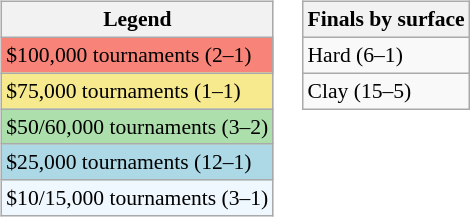<table>
<tr valign=top>
<td><br><table class=wikitable style="font-size:90%">
<tr>
<th>Legend</th>
</tr>
<tr style="background:#f88379;">
<td>$100,000 tournaments (2–1)</td>
</tr>
<tr style="background:#f7e98e;">
<td>$75,000 tournaments (1–1)</td>
</tr>
<tr style="background:#addfad;">
<td>$50/60,000 tournaments (3–2)</td>
</tr>
<tr style="background:lightblue;">
<td>$25,000 tournaments (12–1)</td>
</tr>
<tr style="background:#f0f8ff;">
<td>$10/15,000 tournaments (3–1)</td>
</tr>
</table>
</td>
<td><br><table class=wikitable style="font-size:90%">
<tr>
<th>Finals by surface</th>
</tr>
<tr>
<td>Hard (6–1)</td>
</tr>
<tr>
<td>Clay (15–5)</td>
</tr>
</table>
</td>
</tr>
</table>
